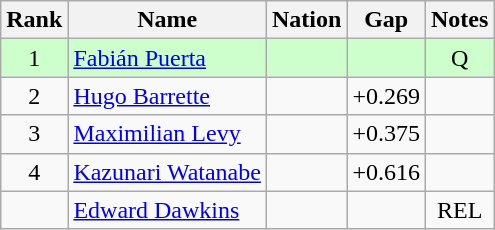<table class="wikitable sortable" style="text-align:center">
<tr>
<th>Rank</th>
<th>Name</th>
<th>Nation</th>
<th>Gap</th>
<th>Notes</th>
</tr>
<tr bgcolor=ccffcc>
<td>1</td>
<td align=left><a href='#'>Fabián Puerta</a></td>
<td align=left></td>
<td></td>
<td>Q</td>
</tr>
<tr>
<td>2</td>
<td align=left><a href='#'>Hugo Barrette</a></td>
<td align=left></td>
<td>+0.269</td>
<td></td>
</tr>
<tr>
<td>3</td>
<td align=left><a href='#'>Maximilian Levy</a></td>
<td align=left></td>
<td>+0.375</td>
<td></td>
</tr>
<tr>
<td>4</td>
<td align=left><a href='#'>Kazunari Watanabe</a></td>
<td align=left></td>
<td>+0.616</td>
<td></td>
</tr>
<tr>
<td></td>
<td align=left><a href='#'>Edward Dawkins</a></td>
<td align=left></td>
<td></td>
<td>REL</td>
</tr>
</table>
